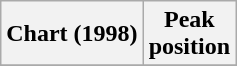<table class="wikitable plainrowheaders" style="text-align:center;" border="1">
<tr>
<th scope="col">Chart (1998)</th>
<th scope="col">Peak<br>position</th>
</tr>
<tr>
</tr>
</table>
